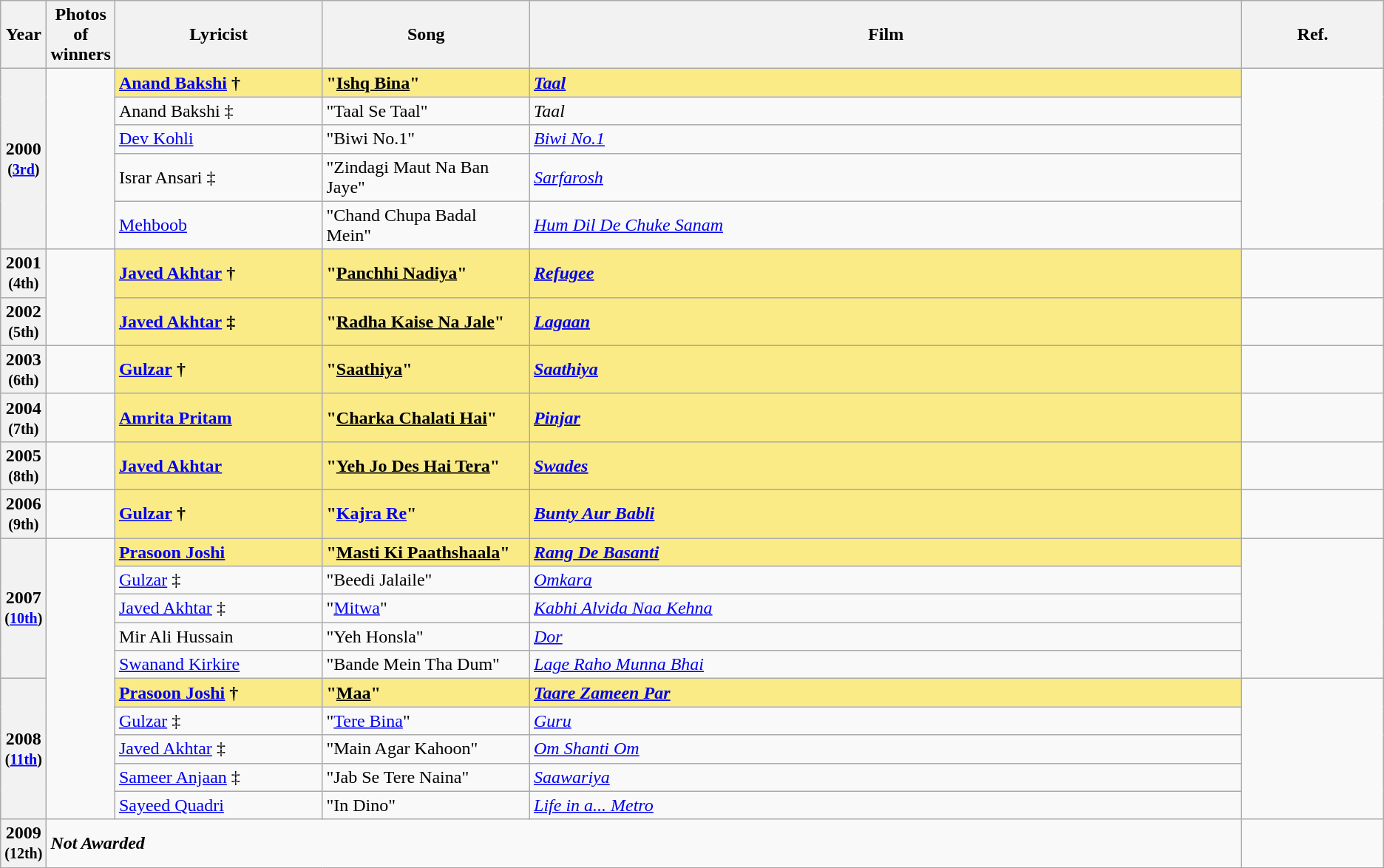<table class="wikitable sortable" style="text-align:left;">
<tr>
<th scope="col" style="width:3%; text-align:center;">Year</th>
<th scope="col" style="width:3%;text-align:center;">Photos of winners</th>
<th scope="col" style="width:15%;text-align:center;">Lyricist</th>
<th scope="col" style="width:15%;text-align:center;">Song</th>
<th>Film</th>
<th>Ref.</th>
</tr>
<tr>
<th rowspan="5" scope="row" style="text-align:center">2000<br><small>(</small><small><a href='#'>3rd</a>)</small></th>
<td rowspan="5" style="text-align:center"></td>
<td style="background:#FAEB86;"><strong><a href='#'>Anand Bakshi</a></strong> <strong>†</strong></td>
<td style="background:#FAEB86;"><strong>"<u>Ishq Bina</u>"</strong></td>
<td style="background:#FAEB86;"><em><a href='#'><strong><u>Taal</u></strong></a></em></td>
<td rowspan="5"></td>
</tr>
<tr>
<td>Anand Bakshi ‡</td>
<td>"Taal Se Taal"</td>
<td><em>Taal</em></td>
</tr>
<tr>
<td><a href='#'>Dev Kohli</a></td>
<td>"Biwi No.1"</td>
<td><em><a href='#'>Biwi No.1</a></em></td>
</tr>
<tr>
<td>Israr Ansari ‡</td>
<td>"Zindagi Maut Na Ban Jaye"</td>
<td><em><a href='#'>Sarfarosh</a></em></td>
</tr>
<tr>
<td><a href='#'>Mehboob</a></td>
<td>"Chand Chupa Badal Mein"</td>
<td><em><a href='#'>Hum Dil De Chuke Sanam</a></em></td>
</tr>
<tr>
<th scope="row" style="text-align:center">2001<br><small>(</small><small>4th)</small></th>
<td rowspan="2" style="text-align:center"></td>
<td style="background:#FAEB86;"><strong><a href='#'>Javed Akhtar</a></strong> <strong>†</strong></td>
<td style="background:#FAEB86;"><strong>"<u>Panchhi Nadiya</u>"</strong></td>
<td style="background:#FAEB86;"><em><a href='#'><strong><u>Refugee</u></strong></a></em></td>
<td></td>
</tr>
<tr>
<th scope="row" style="text-align:center">2002<br><small>(</small><small>5th)</small></th>
<td style="background:#FAEB86;"><strong><a href='#'>Javed Akhtar</a></strong> <strong>‡</strong></td>
<td style="background:#FAEB86;"><strong>"<u>Radha Kaise Na Jale</u>"</strong></td>
<td style="background:#FAEB86;"><strong><em><u><a href='#'>Lagaan</a></u></em></strong></td>
<td></td>
</tr>
<tr>
<th scope="row" style="text-align:center">2003<br><small>(</small><small>6th)</small></th>
<td></td>
<td style="background:#FAEB86;"><strong><a href='#'>Gulzar</a></strong> <strong>†</strong></td>
<td style="background:#FAEB86;"><strong>"<u>Saathiya</u>"</strong></td>
<td style="background:#FAEB86;"><em><a href='#'><u><strong>Saathiya</strong></u></a></em></td>
<td></td>
</tr>
<tr>
<th scope="row" style="text-align:center">2004<br><small>(</small><small>7th)</small></th>
<td style="text-align:center"></td>
<td style="background:#FAEB86;"><a href='#'><strong>Amrita Pritam</strong></a></td>
<td style="background:#FAEB86;"><strong>"<u>Charka Chalati Hai</u>"</strong></td>
<td style="background:#FAEB86;"><strong><em><u><a href='#'>Pinjar</a></u></em></strong></td>
<td></td>
</tr>
<tr>
<th scope="row" style="text-align:center">2005<br><small>(8th)</small></th>
<td style="text-align:center"></td>
<td style="background:#FAEB86;"><strong><a href='#'>Javed Akhtar</a></strong></td>
<td style="background:#FAEB86;"><strong>"<u>Yeh Jo Des Hai Tera</u>"</strong></td>
<td style="background:#FAEB86;"><strong><em><u><a href='#'>Swades</a></u></em></strong></td>
<td></td>
</tr>
<tr>
<th scope="row" style="text-align:center">2006<br><small>(</small><small>9th)</small></th>
<td style="text-align:center"></td>
<td style="background:#FAEB86;"><strong><a href='#'>Gulzar</a></strong> <strong>†</strong></td>
<td style="background:#FAEB86;"><strong>"<a href='#'>Kajra Re</a>"</strong></td>
<td style="background:#FAEB86;"><em><a href='#'><strong><u>Bunty Aur Babli</u></strong></a></em></td>
<td></td>
</tr>
<tr>
<th rowspan="5" scope="row" style="text-align:center">2007<br><small>(</small><small><a href='#'>10th</a>)</small></th>
<td rowspan="10" style="text-align:center"></td>
<td style="background:#FAEB86;"><strong><a href='#'><u>Prasoon Joshi</u></a></strong></td>
<td style="background:#FAEB86;"><strong>"<u>Masti Ki Paathshaala</u>"</strong></td>
<td style="background:#FAEB86;"><strong><em><a href='#'><u>Rang De Basanti</u></a></em></strong></td>
<td rowspan="5"></td>
</tr>
<tr>
<td><a href='#'>Gulzar</a> ‡</td>
<td>"Beedi Jalaile"</td>
<td><em><a href='#'>Omkara</a></em></td>
</tr>
<tr>
<td><a href='#'>Javed Akhtar</a> ‡</td>
<td>"<a href='#'>Mitwa</a>"</td>
<td><em><a href='#'>Kabhi Alvida Naa Kehna</a></em></td>
</tr>
<tr>
<td>Mir Ali Hussain</td>
<td>"Yeh Honsla"</td>
<td><em><a href='#'>Dor</a></em></td>
</tr>
<tr>
<td><a href='#'>Swanand Kirkire</a></td>
<td>"Bande Mein Tha Dum"</td>
<td><em><a href='#'>Lage Raho Munna Bhai</a></em></td>
</tr>
<tr>
<th rowspan="5" scope="row" style="text-align:center">2008<br><small>(</small><small><a href='#'>11th</a>)</small></th>
<td style="background:#FAEB86;"><u><strong><a href='#'>Prasoon Joshi</a></strong></u> <strong>†</strong></td>
<td style="background:#FAEB86;"><strong>"<u>Maa</u>"</strong></td>
<td style="background:#FAEB86;"><strong><em><a href='#'><u>Taare Zameen Par</u></a></em></strong></td>
<td rowspan="5"></td>
</tr>
<tr>
<td><a href='#'>Gulzar</a> ‡</td>
<td>"<a href='#'>Tere Bina</a>"</td>
<td><em><a href='#'>Guru</a></em></td>
</tr>
<tr>
<td><a href='#'>Javed Akhtar</a> ‡</td>
<td>"Main Agar Kahoon"</td>
<td><em><a href='#'>Om Shanti Om</a></em></td>
</tr>
<tr>
<td><a href='#'>Sameer Anjaan</a> ‡</td>
<td>"Jab Se Tere Naina"</td>
<td><em><a href='#'>Saawariya</a></em></td>
</tr>
<tr>
<td><a href='#'>Sayeed Quadri</a></td>
<td>"In Dino"</td>
<td><em><a href='#'>Life in a... Metro</a></em></td>
</tr>
<tr>
<th>2009<br><small>(12th)</small></th>
<td colspan="4"><strong><em>Not Awarded</em></strong></td>
<td></td>
</tr>
</table>
